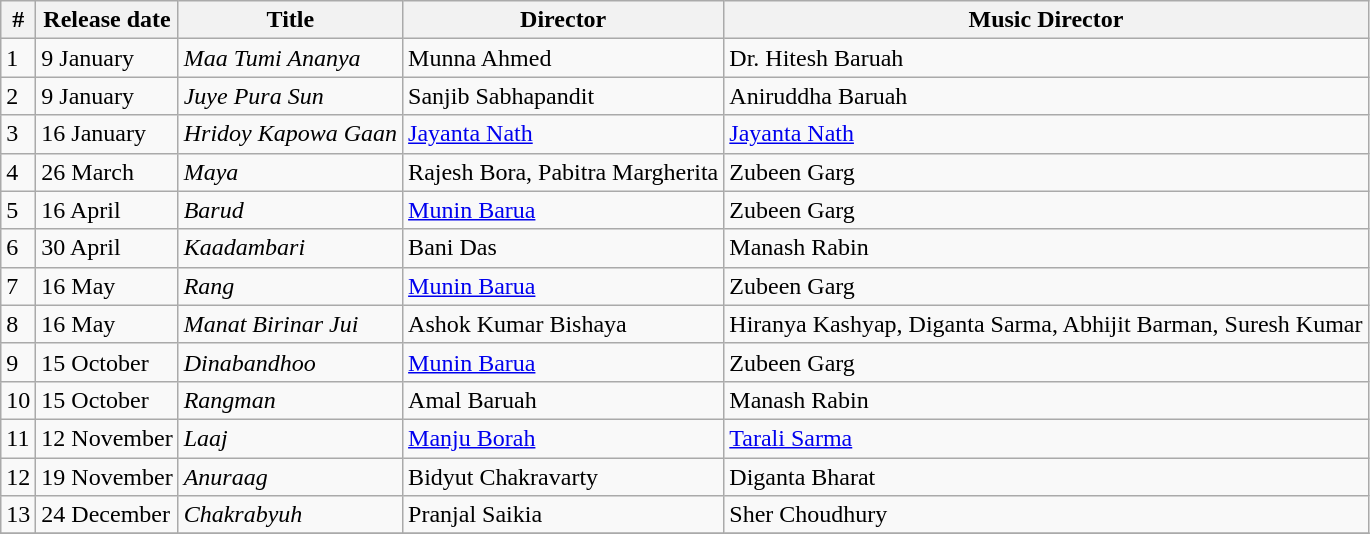<table class="wikitable" border="0">
<tr>
<th>#</th>
<th>Release date</th>
<th>Title</th>
<th>Director</th>
<th>Music Director</th>
</tr>
<tr>
<td>1</td>
<td>9 January</td>
<td><em>Maa Tumi Ananya</em></td>
<td>Munna Ahmed</td>
<td>Dr. Hitesh Baruah</td>
</tr>
<tr>
<td>2</td>
<td>9 January</td>
<td><em>Juye Pura Sun</em></td>
<td>Sanjib Sabhapandit</td>
<td>Aniruddha Baruah</td>
</tr>
<tr>
<td>3</td>
<td>16 January</td>
<td><em>Hridoy Kapowa Gaan</em></td>
<td><a href='#'>Jayanta Nath</a></td>
<td><a href='#'>Jayanta Nath</a></td>
</tr>
<tr>
<td>4</td>
<td>26 March</td>
<td><em>Maya</em></td>
<td>Rajesh Bora, Pabitra Margherita</td>
<td>Zubeen Garg</td>
</tr>
<tr>
<td>5</td>
<td>16 April</td>
<td><em>Barud</em></td>
<td><a href='#'>Munin Barua</a></td>
<td>Zubeen Garg</td>
</tr>
<tr>
<td>6</td>
<td>30 April</td>
<td><em>Kaadambari</em></td>
<td>Bani Das</td>
<td>Manash Rabin</td>
</tr>
<tr>
<td>7</td>
<td>16 May</td>
<td><em>Rang</em></td>
<td><a href='#'>Munin Barua</a></td>
<td>Zubeen Garg</td>
</tr>
<tr>
<td>8</td>
<td>16 May</td>
<td><em>Manat Birinar Jui</em></td>
<td>Ashok Kumar Bishaya</td>
<td>Hiranya Kashyap, Diganta Sarma, Abhijit Barman, Suresh Kumar</td>
</tr>
<tr>
<td>9</td>
<td>15 October</td>
<td><em>Dinabandhoo</em></td>
<td><a href='#'>Munin Barua</a></td>
<td>Zubeen Garg</td>
</tr>
<tr>
<td>10</td>
<td>15 October</td>
<td><em>Rangman</em></td>
<td>Amal Baruah</td>
<td>Manash Rabin</td>
</tr>
<tr>
<td>11</td>
<td>12 November</td>
<td><em>Laaj</em></td>
<td><a href='#'>Manju Borah</a></td>
<td><a href='#'>Tarali Sarma</a></td>
</tr>
<tr>
<td>12</td>
<td>19 November</td>
<td><em>Anuraag</em></td>
<td>Bidyut Chakravarty</td>
<td>Diganta Bharat</td>
</tr>
<tr>
<td>13</td>
<td>24 December</td>
<td><em>Chakrabyuh</em></td>
<td>Pranjal Saikia</td>
<td>Sher Choudhury</td>
</tr>
<tr>
</tr>
</table>
